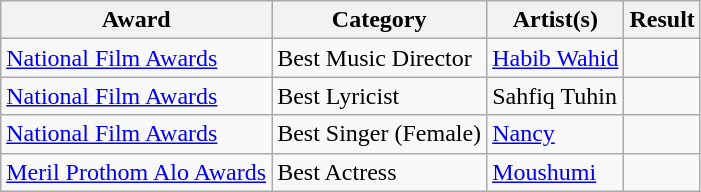<table class="wikitable">
<tr>
<th>Award</th>
<th>Category</th>
<th>Artist(s)</th>
<th>Result</th>
</tr>
<tr>
<td><a href='#'>National Film Awards</a></td>
<td>Best Music Director</td>
<td><a href='#'>Habib Wahid</a></td>
<td></td>
</tr>
<tr>
<td><a href='#'>National Film Awards</a></td>
<td>Best Lyricist</td>
<td>Sahfiq Tuhin</td>
<td></td>
</tr>
<tr>
<td><a href='#'>National Film Awards</a></td>
<td>Best Singer (Female)</td>
<td><a href='#'>Nancy</a></td>
<td></td>
</tr>
<tr>
<td><a href='#'>Meril Prothom Alo Awards</a></td>
<td>Best Actress</td>
<td><a href='#'>Moushumi</a></td>
<td></td>
</tr>
</table>
